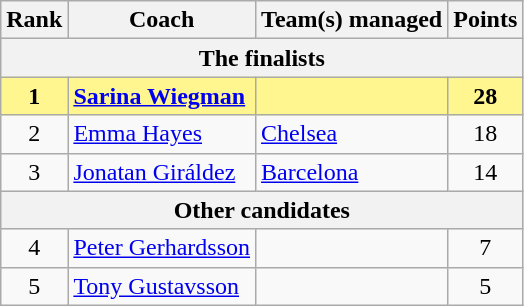<table class="wikitable">
<tr>
<th>Rank</th>
<th>Coach</th>
<th>Team(s) managed</th>
<th>Points</th>
</tr>
<tr>
<th colspan="4">The finalists</th>
</tr>
<tr style="background-color: #FFF68F; font-weight: bold;">
<td align="center">1</td>
<td> <a href='#'>Sarina Wiegman</a></td>
<td></td>
<td align="center">28</td>
</tr>
<tr>
<td align="center">2</td>
<td> <a href='#'>Emma Hayes</a></td>
<td> <a href='#'>Chelsea</a></td>
<td align="center">18</td>
</tr>
<tr>
<td align="center">3</td>
<td> <a href='#'>Jonatan Giráldez</a></td>
<td> <a href='#'>Barcelona</a></td>
<td align="center">14</td>
</tr>
<tr>
<th colspan="4">Other candidates</th>
</tr>
<tr>
<td align="center">4</td>
<td> <a href='#'>Peter Gerhardsson</a></td>
<td></td>
<td align="center">7</td>
</tr>
<tr>
<td align="center">5</td>
<td> <a href='#'>Tony Gustavsson</a></td>
<td></td>
<td align="center">5</td>
</tr>
</table>
